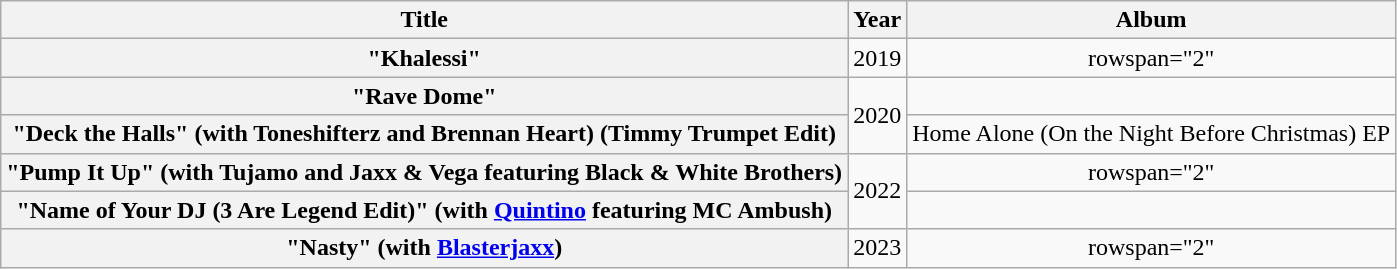<table class="wikitable plainrowheaders" style="text-align:center;" border="1">
<tr>
<th>Title</th>
<th>Year</th>
<th>Album</th>
</tr>
<tr>
<th scope="row">"Khalessi" <br></th>
<td>2019</td>
<td>rowspan="2" </td>
</tr>
<tr>
<th scope="row">"Rave Dome" <br></th>
<td rowspan="2">2020</td>
</tr>
<tr>
<th scope="row">"Deck the Halls" (with Toneshifterz and Brennan Heart) (Timmy Trumpet Edit)</th>
<td>Home Alone (On the Night Before Christmas) EP</td>
</tr>
<tr>
<th scope="row">"Pump It Up" (with Tujamo and Jaxx & Vega featuring Black & White Brothers)</th>
<td rowspan="2">2022</td>
<td>rowspan="2" </td>
</tr>
<tr>
<th scope="row">"Name of Your DJ (3 Are Legend Edit)" (with <a href='#'>Quintino</a> featuring MC Ambush)</th>
</tr>
<tr>
<th scope="row">"Nasty" (with <a href='#'>Blasterjaxx</a>)</th>
<td rowspan="2">2023</td>
<td>rowspan="2" </td>
</tr>
</table>
